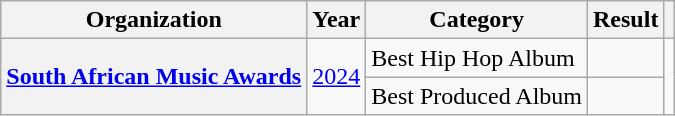<table class="wikitable sortable plainrowheaders" style="border:none; margin:0;">
<tr>
<th scope="col">Organization</th>
<th scope="col">Year</th>
<th scope="col">Category</th>
<th scope="col">Result</th>
<th scope="col" class="unsortable"></th>
</tr>
<tr>
<th scope="row" rowspan=2><a href='#'>South African Music Awards</a></th>
<td rowspan=2><a href='#'>2024</a></td>
<td>Best Hip Hop Album</td>
<td></td>
<td style="text-align:center" rowspan=2></td>
</tr>
<tr>
<td>Best Produced Album</td>
<td></td>
</tr>
</table>
